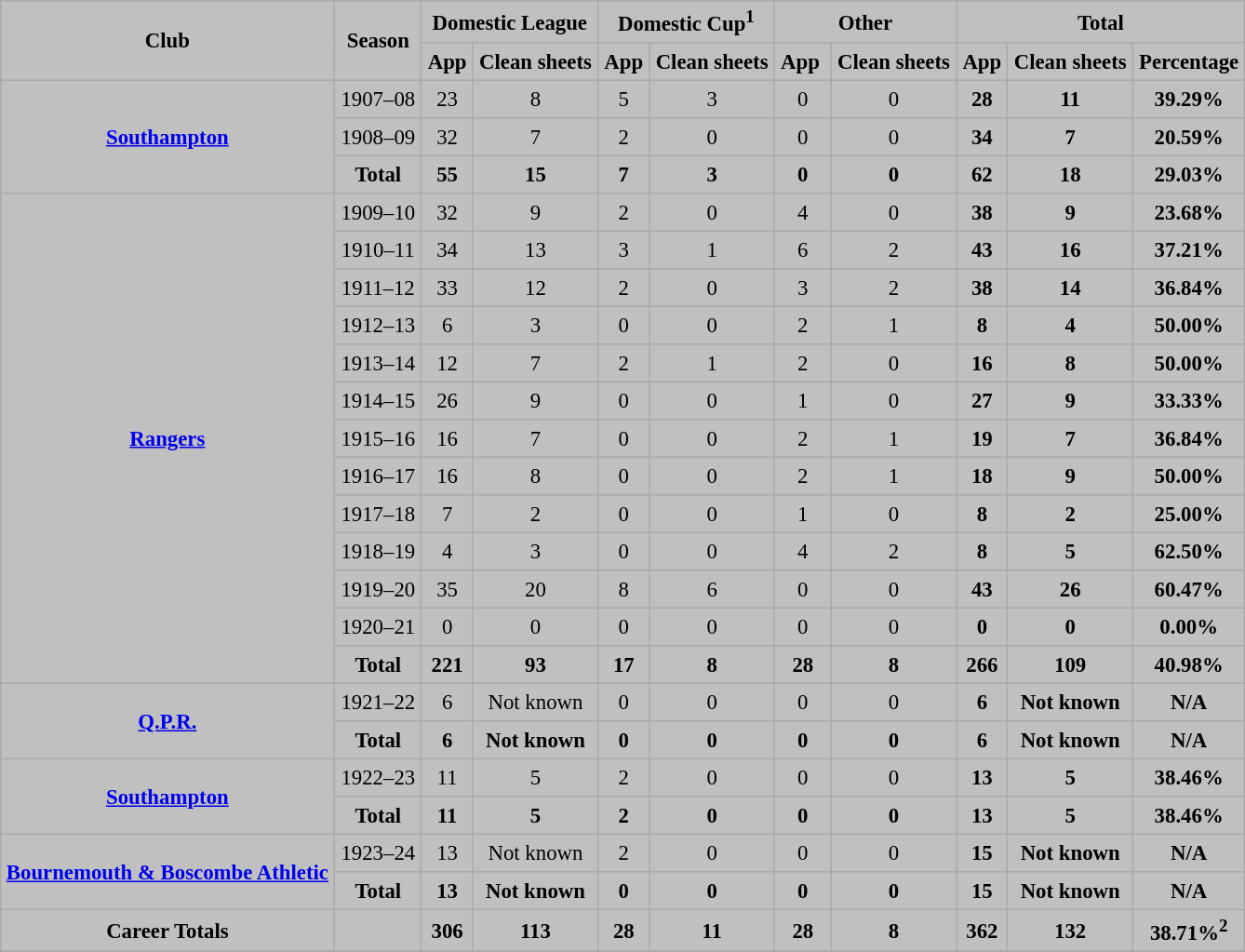<table border=1 align=center cellpadding=4 cellspacing=2 style="background:#C0C0C0; font-size: 95%; border: 1px #aaaaaa solid; border-collapse: collapse; clear:center">
<tr style="background:#C0C0C0">
<th rowspan="2">Club</th>
<th rowspan="2">Season</th>
<th colspan="2">Domestic League</th>
<th colspan="2">Domestic Cup<sup>1</sup></th>
<th colspan="2">Other</th>
<th colspan="3">Total</th>
</tr>
<tr style="background:#C0C0C0">
<th>App</th>
<th>Clean sheets</th>
<th>App</th>
<th>Clean sheets</th>
<th>App </th>
<th>Clean sheets</th>
<th>App</th>
<th>Clean sheets</th>
<th>Percentage</th>
</tr>
<tr style="background:#C0C0C0">
<td rowspan="3" align=center valign=center><strong><a href='#'>Southampton</a></strong></td>
<td align="center">1907–08</td>
<td align="center">23</td>
<td align="center">8</td>
<td align="center">5</td>
<td align="center">3</td>
<td align="center">0</td>
<td align="center">0</td>
<th>28</th>
<th>11</th>
<th>39.29%</th>
</tr>
<tr style="background:#C0C0C0">
<td align="center">1908–09</td>
<td align="center">32</td>
<td align="center">7</td>
<td align="center">2</td>
<td align="center">0</td>
<td align="center">0</td>
<td align="center">0</td>
<th>34</th>
<th>7</th>
<th>20.59%</th>
</tr>
<tr style="background:#C0C0C0">
<th>Total</th>
<th>55</th>
<th>15</th>
<th>7</th>
<th>3</th>
<th>0</th>
<th>0</th>
<th>62</th>
<th>18</th>
<th>29.03%</th>
</tr>
<tr style="background:#C0C0C0">
<td rowspan="13" align=center valign=center><strong><a href='#'>Rangers</a></strong></td>
<td align="center">1909–10</td>
<td align="center">32</td>
<td align="center">9</td>
<td align="center">2</td>
<td align="center">0</td>
<td align="center">4</td>
<td align="center">0</td>
<th>38</th>
<th>9</th>
<th>23.68%</th>
</tr>
<tr style="background:#C0C0C0">
<td align="center">1910–11</td>
<td align="center">34</td>
<td align="center">13</td>
<td align="center">3</td>
<td align="center">1</td>
<td align="center">6</td>
<td align="center">2</td>
<th>43</th>
<th>16</th>
<th>37.21%</th>
</tr>
<tr style="background:#C0C0C0">
<td align="center">1911–12</td>
<td align="center">33</td>
<td align="center">12</td>
<td align="center">2</td>
<td align="center">0</td>
<td align="center">3</td>
<td align="center">2</td>
<th>38</th>
<th>14</th>
<th>36.84%</th>
</tr>
<tr style="background:#C0C0C0">
<td align="center">1912–13</td>
<td align="center">6</td>
<td align="center">3</td>
<td align="center">0</td>
<td align="center">0</td>
<td align="center">2</td>
<td align="center">1</td>
<th>8</th>
<th>4</th>
<th>50.00%</th>
</tr>
<tr style="background:#C0C0C0">
<td align="center">1913–14</td>
<td align="center">12</td>
<td align="center">7</td>
<td align="center">2</td>
<td align="center">1</td>
<td align="center">2</td>
<td align="center">0</td>
<th>16</th>
<th>8</th>
<th>50.00%</th>
</tr>
<tr style="background:#C0C0C0">
<td align="center">1914–15</td>
<td align="center">26</td>
<td align="center">9</td>
<td align="center">0</td>
<td align="center">0</td>
<td align="center">1</td>
<td align="center">0</td>
<th>27</th>
<th>9</th>
<th>33.33%</th>
</tr>
<tr style="background:#C0C0C0">
<td align="center">1915–16</td>
<td align="center">16</td>
<td align="center">7</td>
<td align="center">0</td>
<td align="center">0</td>
<td align="center">2</td>
<td align="center">1</td>
<th>19</th>
<th>7</th>
<th>36.84%</th>
</tr>
<tr style="background:#C0C0C0">
<td align="center">1916–17</td>
<td align="center">16</td>
<td align="center">8</td>
<td align="center">0</td>
<td align="center">0</td>
<td align="center">2</td>
<td align="center">1</td>
<th>18</th>
<th>9</th>
<th>50.00%</th>
</tr>
<tr style="background:#C0C0C0">
<td align="center">1917–18</td>
<td align="center">7</td>
<td align="center">2</td>
<td align="center">0</td>
<td align="center">0</td>
<td align="center">1</td>
<td align="center">0</td>
<th>8</th>
<th>2</th>
<th>25.00%</th>
</tr>
<tr style="background:#C0C0C0">
<td align="center">1918–19</td>
<td align="center">4</td>
<td align="center">3</td>
<td align="center">0</td>
<td align="center">0</td>
<td align="center">4</td>
<td align="center">2</td>
<th>8</th>
<th>5</th>
<th>62.50%</th>
</tr>
<tr style="background:#C0C0C0">
<td align="center">1919–20</td>
<td align="center">35</td>
<td align="center">20</td>
<td align="center">8</td>
<td align="center">6</td>
<td align="center">0</td>
<td align="center">0</td>
<th>43</th>
<th>26</th>
<th>60.47%</th>
</tr>
<tr style="background:#C0C0C0">
<td align="center">1920–21</td>
<td align="center">0</td>
<td align="center">0</td>
<td align="center">0</td>
<td align="center">0</td>
<td align="center">0</td>
<td align="center">0</td>
<th>0</th>
<th>0</th>
<th>0.00%</th>
</tr>
<tr style="background:#C0C0C0">
<th>Total</th>
<th>221</th>
<th>93</th>
<th>17</th>
<th>8</th>
<th>28</th>
<th>8</th>
<th>266</th>
<th>109</th>
<th>40.98%</th>
</tr>
<tr style="background:#C0C0C0">
<td rowspan="2" align=center valign=center><strong><a href='#'>Q.P.R.</a></strong></td>
<td align="center">1921–22</td>
<td align="center">6</td>
<td align="center">Not known</td>
<td align="center">0</td>
<td align="center">0</td>
<td align="center">0</td>
<td align="center">0</td>
<th>6</th>
<th>Not known</th>
<th>N/A</th>
</tr>
<tr style="background:#C0C0C0">
<th>Total</th>
<th>6</th>
<th>Not known</th>
<th>0</th>
<th>0</th>
<th>0</th>
<th>0</th>
<th>6</th>
<th>Not known</th>
<th>N/A</th>
</tr>
<tr style="background:#C0C0C0">
<td rowspan="2" align=center valign=center><strong><a href='#'>Southampton</a></strong></td>
<td align="center">1922–23</td>
<td align="center">11</td>
<td align="center">5</td>
<td align="center">2</td>
<td align="center">0</td>
<td align="center">0</td>
<td align="center">0</td>
<th>13</th>
<th>5</th>
<th>38.46%</th>
</tr>
<tr style="background:#C0C0C0">
<th>Total</th>
<th>11</th>
<th>5</th>
<th>2</th>
<th>0</th>
<th>0</th>
<th>0</th>
<th>13</th>
<th>5</th>
<th>38.46%</th>
</tr>
<tr style="background:#C0C0C0">
<td rowspan="2" align=center valign=center><strong><a href='#'>Bournemouth & Boscombe Athletic</a></strong></td>
<td align="center">1923–24</td>
<td align="center">13</td>
<td align="center">Not known</td>
<td align="center">2</td>
<td align="center">0</td>
<td align="center">0</td>
<td align="center">0</td>
<th>15</th>
<th>Not known</th>
<th>N/A</th>
</tr>
<tr style="background:#C0C0C0">
<th>Total</th>
<th>13</th>
<th>Not known</th>
<th>0</th>
<th>0</th>
<th>0</th>
<th>0</th>
<th>15</th>
<th>Not known</th>
<th>N/A</th>
</tr>
<tr>
<th style="background:#C0C0C0">Career Totals</th>
<th style="background:#C0C0C0" colspan="1"></th>
<th style="background:#C0C0C0">306</th>
<th style="background:#C0C0C0">113</th>
<th style="background:#C0C0C0">28</th>
<th style="background:#C0C0C0">11</th>
<th style="background:#C0C0C0">28</th>
<th style="background:#C0C0C0">8</th>
<th style="background:#C0C0C0">362</th>
<th style="background:#C0C0C0">132</th>
<th style="background:#C0C0C0">38.71%<sup>2</sup></th>
</tr>
<tr>
</tr>
</table>
